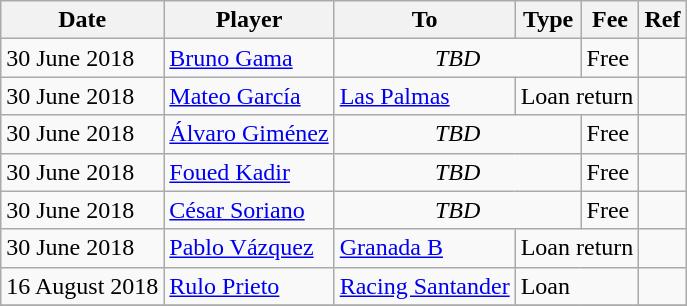<table class="wikitable">
<tr>
<th>Date</th>
<th>Player</th>
<th>To</th>
<th>Type</th>
<th>Fee</th>
<th>Ref</th>
</tr>
<tr>
<td>30 June 2018</td>
<td> <a href='#'>Bruno Gama</a></td>
<td colspan=2 align=center><em>TBD</em></td>
<td>Free</td>
<td></td>
</tr>
<tr>
<td>30 June 2018</td>
<td> <a href='#'>Mateo García</a></td>
<td> <a href='#'>Las Palmas</a></td>
<td colspan=2 align=center>Loan return</td>
<td></td>
</tr>
<tr>
<td>30 June 2018</td>
<td> <a href='#'>Álvaro Giménez</a></td>
<td colspan=2 align=center><em>TBD</em></td>
<td>Free</td>
<td></td>
</tr>
<tr>
<td>30 June 2018</td>
<td> <a href='#'>Foued Kadir</a></td>
<td colspan=2 align=center><em>TBD</em></td>
<td>Free</td>
<td></td>
</tr>
<tr>
<td>30 June 2018</td>
<td> <a href='#'>César Soriano</a></td>
<td colspan=2 align=center><em>TBD</em></td>
<td>Free</td>
<td></td>
</tr>
<tr>
<td>30 June 2018</td>
<td> <a href='#'>Pablo Vázquez</a></td>
<td> <a href='#'>Granada B</a></td>
<td colspan=2>Loan return</td>
<td></td>
</tr>
<tr>
<td>16 August 2018</td>
<td> <a href='#'>Rulo Prieto</a></td>
<td> <a href='#'>Racing Santander</a></td>
<td colspan=2>Loan</td>
<td></td>
</tr>
<tr>
</tr>
</table>
